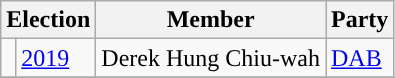<table class="wikitable">
<tr>
<th colspan="2">Election</th>
<th>Member</th>
<th>Party</th>
</tr>
<tr>
<td style="color:inherit;background:"></td>
<td><a href='#'>2019</a></td>
<td>Derek Hung Chiu-wah</td>
<td><a href='#'>DAB</a></td>
</tr>
<tr>
</tr>
</table>
